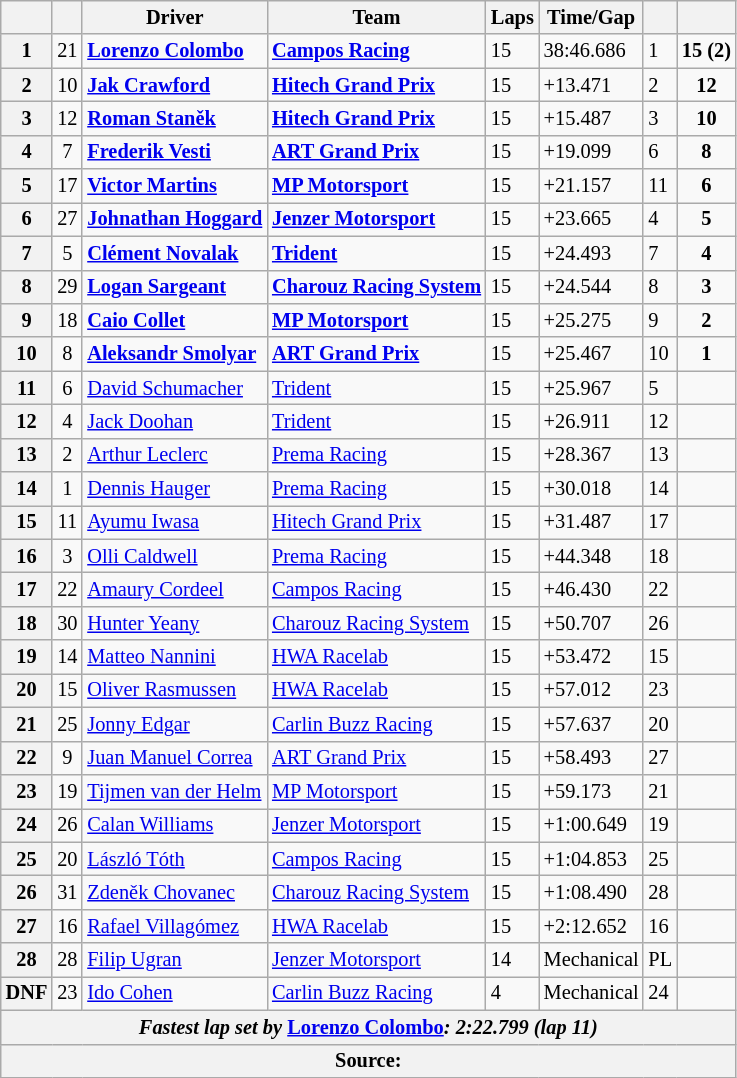<table class="wikitable" style="font-size:85%">
<tr>
<th></th>
<th></th>
<th>Driver</th>
<th>Team</th>
<th>Laps</th>
<th>Time/Gap</th>
<th></th>
<th></th>
</tr>
<tr>
<th>1</th>
<td align="center">21</td>
<td><strong> <a href='#'>Lorenzo Colombo</a></strong></td>
<td><strong><a href='#'>Campos Racing</a></strong></td>
<td>15</td>
<td>38:46.686</td>
<td>1</td>
<td align="center"><strong>15 (2)</strong></td>
</tr>
<tr>
<th>2</th>
<td align="center">10</td>
<td><strong> <a href='#'>Jak Crawford</a></strong></td>
<td><strong><a href='#'>Hitech Grand Prix</a></strong></td>
<td>15</td>
<td>+13.471</td>
<td>2</td>
<td align="center"><strong>12</strong></td>
</tr>
<tr>
<th>3</th>
<td align="center">12</td>
<td><strong> <a href='#'>Roman Staněk</a></strong></td>
<td><strong><a href='#'>Hitech Grand Prix</a></strong></td>
<td>15</td>
<td>+15.487</td>
<td>3</td>
<td align="center"><strong>10</strong></td>
</tr>
<tr>
<th>4</th>
<td align="center">7</td>
<td><strong> <a href='#'>Frederik Vesti</a></strong></td>
<td><strong><a href='#'>ART Grand Prix</a></strong></td>
<td>15</td>
<td>+19.099</td>
<td>6</td>
<td align="center"><strong>8</strong></td>
</tr>
<tr>
<th>5</th>
<td align="center">17</td>
<td><strong> <a href='#'>Victor Martins</a></strong></td>
<td><strong><a href='#'>MP Motorsport</a></strong></td>
<td>15</td>
<td>+21.157</td>
<td>11</td>
<td align="center"><strong>6</strong></td>
</tr>
<tr>
<th>6</th>
<td align="center">27</td>
<td><strong> <a href='#'>Johnathan Hoggard</a></strong></td>
<td><strong><a href='#'>Jenzer Motorsport</a></strong></td>
<td>15</td>
<td>+23.665</td>
<td>4</td>
<td align="center"><strong>5</strong></td>
</tr>
<tr>
<th>7</th>
<td align="center">5</td>
<td><strong> <a href='#'>Clément Novalak</a></strong></td>
<td><a href='#'><strong>Trident</strong></a></td>
<td>15</td>
<td>+24.493</td>
<td>7</td>
<td align="center"><strong>4</strong></td>
</tr>
<tr>
<th>8</th>
<td align="center">29</td>
<td><strong> <a href='#'>Logan Sargeant</a></strong></td>
<td><strong><a href='#'>Charouz Racing System</a></strong></td>
<td>15</td>
<td>+24.544</td>
<td>8</td>
<td align="center"><strong>3</strong></td>
</tr>
<tr>
<th>9</th>
<td align="center">18</td>
<td><strong> <a href='#'>Caio Collet</a></strong></td>
<td><strong><a href='#'>MP Motorsport</a></strong></td>
<td>15</td>
<td>+25.275</td>
<td>9</td>
<td align="center"><strong>2</strong></td>
</tr>
<tr>
<th>10</th>
<td align="center">8</td>
<td><strong> <a href='#'>Aleksandr Smolyar</a></strong></td>
<td><strong><a href='#'>ART Grand Prix</a></strong></td>
<td>15</td>
<td>+25.467</td>
<td>10</td>
<td align="center"><strong>1</strong></td>
</tr>
<tr>
<th>11</th>
<td align="center">6</td>
<td> <a href='#'>David Schumacher</a></td>
<td><a href='#'>Trident</a></td>
<td>15</td>
<td>+25.967</td>
<td>5</td>
<td align="center"></td>
</tr>
<tr>
<th>12</th>
<td align="center">4</td>
<td> <a href='#'>Jack Doohan</a></td>
<td><a href='#'>Trident</a></td>
<td>15</td>
<td>+26.911</td>
<td>12</td>
<td align="center"></td>
</tr>
<tr>
<th>13</th>
<td align="center">2</td>
<td> <a href='#'>Arthur Leclerc</a></td>
<td><a href='#'>Prema Racing</a></td>
<td>15</td>
<td>+28.367</td>
<td>13</td>
<td align="center"></td>
</tr>
<tr>
<th>14</th>
<td align="center">1</td>
<td> <a href='#'>Dennis Hauger</a></td>
<td><a href='#'>Prema Racing</a></td>
<td>15</td>
<td>+30.018</td>
<td>14</td>
<td></td>
</tr>
<tr>
<th>15</th>
<td align="center">11</td>
<td> <a href='#'>Ayumu Iwasa</a></td>
<td><a href='#'>Hitech Grand Prix</a></td>
<td>15</td>
<td>+31.487</td>
<td>17</td>
<td></td>
</tr>
<tr>
<th>16</th>
<td align="center">3</td>
<td> <a href='#'>Olli Caldwell</a></td>
<td><a href='#'>Prema Racing</a></td>
<td>15</td>
<td>+44.348</td>
<td>18</td>
<td></td>
</tr>
<tr>
<th>17</th>
<td align="center">22</td>
<td> <a href='#'>Amaury Cordeel</a></td>
<td><a href='#'>Campos Racing</a></td>
<td>15</td>
<td>+46.430</td>
<td>22</td>
<td align="center"></td>
</tr>
<tr>
<th>18</th>
<td align="center">30</td>
<td> <a href='#'>Hunter Yeany</a></td>
<td><a href='#'>Charouz Racing System</a></td>
<td>15</td>
<td>+50.707</td>
<td>26</td>
<td></td>
</tr>
<tr>
<th>19</th>
<td align="center">14</td>
<td> <a href='#'>Matteo Nannini</a></td>
<td><a href='#'>HWA Racelab</a></td>
<td>15</td>
<td>+53.472</td>
<td>15</td>
<td></td>
</tr>
<tr>
<th>20</th>
<td align="center">15</td>
<td> <a href='#'>Oliver Rasmussen</a></td>
<td><a href='#'>HWA Racelab</a></td>
<td>15</td>
<td>+57.012</td>
<td>23</td>
<td></td>
</tr>
<tr>
<th>21</th>
<td align="center">25</td>
<td> <a href='#'>Jonny Edgar</a></td>
<td><a href='#'>Carlin Buzz Racing</a></td>
<td>15</td>
<td>+57.637</td>
<td>20</td>
<td></td>
</tr>
<tr>
<th>22</th>
<td align="center">9</td>
<td> <a href='#'>Juan Manuel Correa</a></td>
<td><a href='#'>ART Grand Prix</a></td>
<td>15</td>
<td>+58.493</td>
<td>27</td>
<td></td>
</tr>
<tr>
<th>23</th>
<td align="center">19</td>
<td> <a href='#'>Tijmen van der Helm</a></td>
<td><a href='#'>MP Motorsport</a></td>
<td>15</td>
<td>+59.173</td>
<td>21</td>
<td></td>
</tr>
<tr>
<th>24</th>
<td align="center">26</td>
<td> <a href='#'>Calan Williams</a></td>
<td><a href='#'>Jenzer Motorsport</a></td>
<td>15</td>
<td>+1:00.649</td>
<td>19</td>
<td></td>
</tr>
<tr>
<th>25</th>
<td align="center">20</td>
<td> <a href='#'>László Tóth</a></td>
<td><a href='#'>Campos Racing</a></td>
<td>15</td>
<td>+1:04.853</td>
<td>25</td>
<td align="center"></td>
</tr>
<tr>
<th>26</th>
<td align="center">31</td>
<td> <a href='#'>Zdeněk Chovanec</a></td>
<td><a href='#'>Charouz Racing System</a></td>
<td>15</td>
<td>+1:08.490</td>
<td>28</td>
<td></td>
</tr>
<tr>
<th>27</th>
<td align="center">16</td>
<td> <a href='#'>Rafael Villagómez</a></td>
<td><a href='#'>HWA Racelab</a></td>
<td>15</td>
<td>+2:12.652</td>
<td>16</td>
<td></td>
</tr>
<tr>
<th>28</th>
<td align="center">28</td>
<td> <a href='#'>Filip Ugran</a></td>
<td><a href='#'>Jenzer Motorsport</a></td>
<td>14</td>
<td>Mechanical</td>
<td>PL</td>
<td align="center"></td>
</tr>
<tr>
<th>DNF</th>
<td align="center">23</td>
<td> <a href='#'>Ido Cohen</a></td>
<td><a href='#'>Carlin Buzz Racing</a></td>
<td>4</td>
<td>Mechanical</td>
<td>24</td>
<td align="center"></td>
</tr>
<tr>
<th colspan="8"><em>Fastest lap set by</em>  <a href='#'>Lorenzo Colombo</a><em>: 2:22.799 (lap 11)</em></th>
</tr>
<tr>
<th colspan="8">Source:</th>
</tr>
</table>
